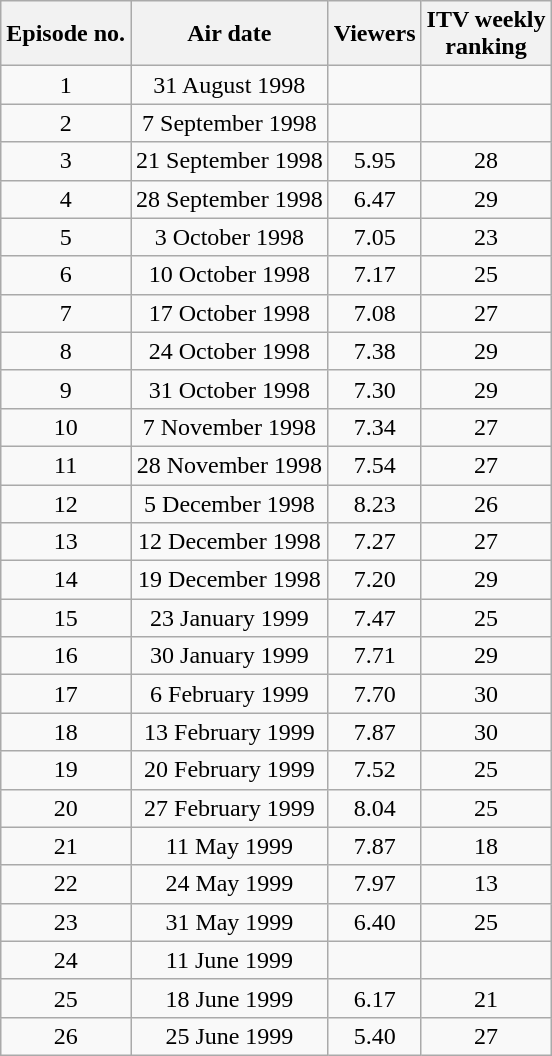<table class="wikitable sticky-header" style="text-align:center;">
<tr>
<th>Episode no.</th>
<th>Air date</th>
<th>Viewers<br></th>
<th>ITV weekly<br>ranking</th>
</tr>
<tr>
<td>1</td>
<td>31 August 1998</td>
<td></td>
<td></td>
</tr>
<tr>
<td>2</td>
<td>7 September 1998</td>
<td></td>
<td></td>
</tr>
<tr>
<td>3</td>
<td>21 September 1998</td>
<td>5.95</td>
<td>28</td>
</tr>
<tr>
<td>4</td>
<td>28 September 1998</td>
<td>6.47</td>
<td>29</td>
</tr>
<tr>
<td>5</td>
<td>3 October 1998</td>
<td>7.05</td>
<td>23</td>
</tr>
<tr>
<td>6</td>
<td>10 October 1998</td>
<td>7.17</td>
<td>25</td>
</tr>
<tr>
<td>7</td>
<td>17 October 1998</td>
<td>7.08</td>
<td>27</td>
</tr>
<tr>
<td>8</td>
<td>24 October 1998</td>
<td>7.38</td>
<td>29</td>
</tr>
<tr>
<td>9</td>
<td>31 October 1998</td>
<td>7.30</td>
<td>29</td>
</tr>
<tr>
<td>10</td>
<td>7 November 1998</td>
<td>7.34</td>
<td>27</td>
</tr>
<tr>
<td>11</td>
<td>28 November 1998</td>
<td>7.54</td>
<td>27</td>
</tr>
<tr>
<td>12</td>
<td>5 December 1998</td>
<td>8.23</td>
<td>26</td>
</tr>
<tr>
<td>13</td>
<td>12 December 1998</td>
<td>7.27</td>
<td>27</td>
</tr>
<tr>
<td>14</td>
<td>19 December 1998</td>
<td>7.20</td>
<td>29</td>
</tr>
<tr>
<td>15</td>
<td>23 January 1999</td>
<td>7.47</td>
<td>25</td>
</tr>
<tr>
<td>16</td>
<td>30 January 1999</td>
<td>7.71</td>
<td>29</td>
</tr>
<tr>
<td>17</td>
<td>6 February 1999</td>
<td>7.70</td>
<td>30</td>
</tr>
<tr>
<td>18</td>
<td>13 February 1999</td>
<td>7.87</td>
<td>30</td>
</tr>
<tr>
<td>19</td>
<td>20 February 1999</td>
<td>7.52</td>
<td>25</td>
</tr>
<tr>
<td>20</td>
<td>27 February 1999</td>
<td>8.04</td>
<td>25</td>
</tr>
<tr>
<td>21</td>
<td>11 May 1999</td>
<td>7.87</td>
<td>18</td>
</tr>
<tr>
<td>22</td>
<td>24 May 1999</td>
<td>7.97</td>
<td>13</td>
</tr>
<tr>
<td>23</td>
<td>31 May 1999</td>
<td>6.40</td>
<td>25</td>
</tr>
<tr>
<td>24</td>
<td>11 June 1999</td>
<td></td>
<td></td>
</tr>
<tr>
<td>25</td>
<td>18 June 1999</td>
<td>6.17</td>
<td>21</td>
</tr>
<tr>
<td>26</td>
<td>25 June 1999</td>
<td>5.40</td>
<td>27</td>
</tr>
</table>
